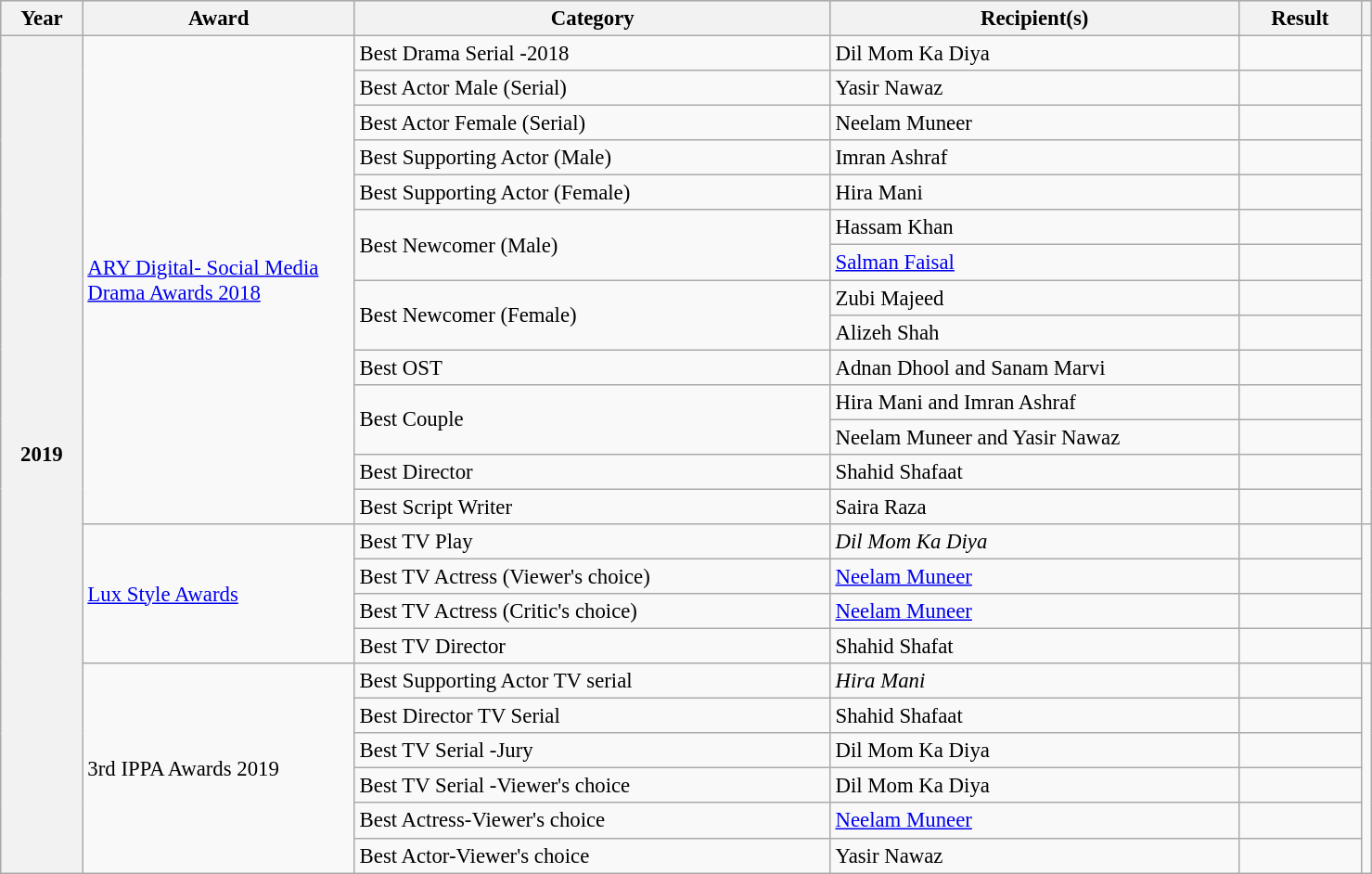<table class="wikitable" width="78%" style="font-size: 95%;">
<tr style="background:#ccc; text-align:center;">
<th scope="col" width="6%">Year</th>
<th scope="col" width="20%">Award</th>
<th scope="col" width="35%">Category</th>
<th scope="col" width="30%">Recipient(s)</th>
<th scope="col" width="10%">Result</th>
<th></th>
</tr>
<tr>
<th rowspan="24">2019</th>
<td rowspan="14"><a href='#'>ARY Digital- Social Media Drama Awards 2018</a></td>
<td>Best Drama Serial -2018</td>
<td>Dil Mom Ka Diya</td>
<td></td>
<td rowspan="14"></td>
</tr>
<tr>
<td>Best Actor Male (Serial)</td>
<td>Yasir Nawaz</td>
<td></td>
</tr>
<tr>
<td>Best Actor Female (Serial)</td>
<td>Neelam Muneer</td>
<td></td>
</tr>
<tr>
<td>Best Supporting Actor (Male)</td>
<td>Imran Ashraf</td>
<td></td>
</tr>
<tr>
<td>Best Supporting Actor (Female)</td>
<td>Hira Mani</td>
<td></td>
</tr>
<tr>
<td ROWSPAN=2>Best Newcomer (Male)</td>
<td>Hassam Khan</td>
<td></td>
</tr>
<tr>
<td><a href='#'>Salman Faisal</a></td>
<td></td>
</tr>
<tr>
<td ROWSPAN=2>Best Newcomer (Female)</td>
<td>Zubi Majeed</td>
<td></td>
</tr>
<tr>
<td>Alizeh Shah</td>
<td></td>
</tr>
<tr>
<td>Best OST</td>
<td>Adnan Dhool and Sanam Marvi</td>
<td></td>
</tr>
<tr>
<td rowspan=2>Best Couple</td>
<td>Hira Mani and Imran Ashraf</td>
<td></td>
</tr>
<tr>
<td>Neelam Muneer and Yasir Nawaz</td>
<td></td>
</tr>
<tr>
<td>Best Director</td>
<td>Shahid Shafaat</td>
<td></td>
</tr>
<tr>
<td>Best Script Writer</td>
<td>Saira Raza</td>
<td></td>
</tr>
<tr>
<td rowspan="4"><a href='#'>Lux Style Awards</a></td>
<td>Best TV Play</td>
<td><em>Dil Mom Ka Diya</em></td>
<td></td>
<td rowspan="3"></td>
</tr>
<tr>
<td>Best TV Actress (Viewer's choice)</td>
<td><a href='#'>Neelam Muneer</a></td>
<td></td>
</tr>
<tr>
<td>Best TV Actress (Critic's choice)</td>
<td><a href='#'>Neelam Muneer</a></td>
<td></td>
</tr>
<tr>
<td>Best TV Director</td>
<td>Shahid Shafat</td>
<td></td>
</tr>
<tr>
<td rowspan="6">3rd IPPA Awards 2019</td>
<td>Best Supporting Actor TV serial</td>
<td><em>Hira Mani</em></td>
<td></td>
<td rowspan="6"></td>
</tr>
<tr>
<td>Best Director TV Serial</td>
<td>Shahid Shafaat</td>
<td></td>
</tr>
<tr>
<td>Best TV Serial -Jury</td>
<td>Dil Mom Ka Diya</td>
<td></td>
</tr>
<tr>
<td>Best TV Serial -Viewer's choice</td>
<td>Dil Mom Ka Diya</td>
<td></td>
</tr>
<tr>
<td>Best Actress-Viewer's choice</td>
<td><a href='#'>Neelam Muneer</a></td>
<td></td>
</tr>
<tr>
<td>Best Actor-Viewer's choice</td>
<td>Yasir Nawaz</td>
<td></td>
</tr>
</table>
